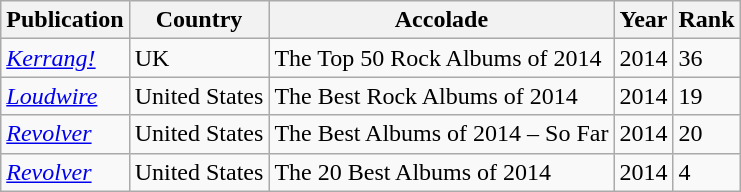<table class="wikitable sortable">
<tr>
<th>Publication</th>
<th>Country</th>
<th>Accolade</th>
<th>Year</th>
<th>Rank</th>
</tr>
<tr>
<td><em><a href='#'>Kerrang!</a></em></td>
<td>UK</td>
<td>The Top 50 Rock Albums of 2014</td>
<td>2014</td>
<td>36</td>
</tr>
<tr>
<td><em><a href='#'>Loudwire</a></em></td>
<td>United States</td>
<td>The Best Rock Albums of 2014</td>
<td>2014</td>
<td>19</td>
</tr>
<tr>
<td><em><a href='#'>Revolver</a></em></td>
<td>United States</td>
<td>The Best Albums of 2014 – So Far</td>
<td>2014</td>
<td>20</td>
</tr>
<tr>
<td><em><a href='#'>Revolver</a></em></td>
<td>United States</td>
<td>The 20 Best Albums of 2014</td>
<td>2014</td>
<td>4</td>
</tr>
</table>
